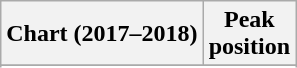<table class="wikitable sortable plainrowheaders" style="text-align:center">
<tr>
<th scope="col">Chart (2017–2018)</th>
<th scope="col">Peak<br>position</th>
</tr>
<tr>
</tr>
<tr>
</tr>
<tr>
</tr>
<tr>
</tr>
<tr>
</tr>
<tr>
</tr>
<tr>
</tr>
</table>
